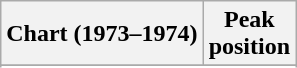<table class="wikitable sortable plainrowheaders" style="text-align:center">
<tr>
<th scope="col">Chart (1973–1974)</th>
<th scope="col">Peak<br> position</th>
</tr>
<tr>
</tr>
<tr>
</tr>
</table>
